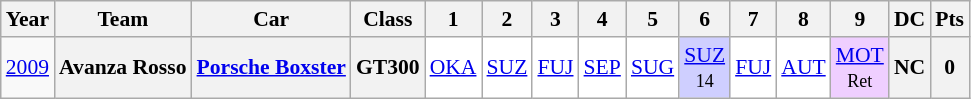<table class="wikitable" style="text-align:center; font-size:90%">
<tr>
<th>Year</th>
<th>Team</th>
<th>Car</th>
<th>Class</th>
<th>1</th>
<th>2</th>
<th>3</th>
<th>4</th>
<th>5</th>
<th>6</th>
<th>7</th>
<th>8</th>
<th>9</th>
<th>DC</th>
<th>Pts</th>
</tr>
<tr>
<td><a href='#'>2009</a></td>
<th>Avanza Rosso</th>
<th><a href='#'>Porsche Boxster</a></th>
<th>GT300</th>
<td style="background:#FFFFFF;"><a href='#'>OKA</a><br><small></small></td>
<td style="background:#FFFFFF;"><a href='#'>SUZ</a><br><small></small></td>
<td style="background:#FFFFFF;"><a href='#'>FUJ</a><br><small></small></td>
<td style="background:#FFFFFF;"><a href='#'>SEP</a><br><small></small></td>
<td style="background:#FFFFFF;"><a href='#'>SUG</a><br><small></small></td>
<td style="background:#CFCFFF;"><a href='#'>SUZ</a><br><small>14</small></td>
<td style="background:#FFFFFF;"><a href='#'>FUJ</a><br><small></small></td>
<td style="background:#FFFFFF;"><a href='#'>AUT</a><br><small></small></td>
<td style="background:#EFCFFF;"><a href='#'>MOT</a><br><small>Ret</small></td>
<th>NC</th>
<th>0</th>
</tr>
</table>
